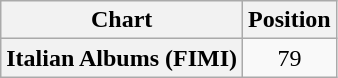<table class="wikitable plainrowheaders" style="text-align:center">
<tr>
<th scope="col">Chart</th>
<th scope="col">Position</th>
</tr>
<tr>
<th scope="row">Italian Albums (FIMI)</th>
<td>79</td>
</tr>
</table>
